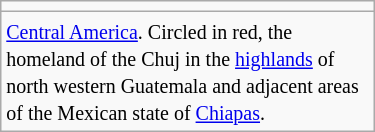<table class="wikitable floatright" style="width:250px;">
<tr>
<td></td>
</tr>
<tr>
<td><small><a href='#'>Central America</a>. Circled in red, the homeland of the Chuj in the <a href='#'>highlands</a> of north western Guatemala and adjacent areas of the Mexican state of <a href='#'>Chiapas</a>.</small></td>
</tr>
</table>
